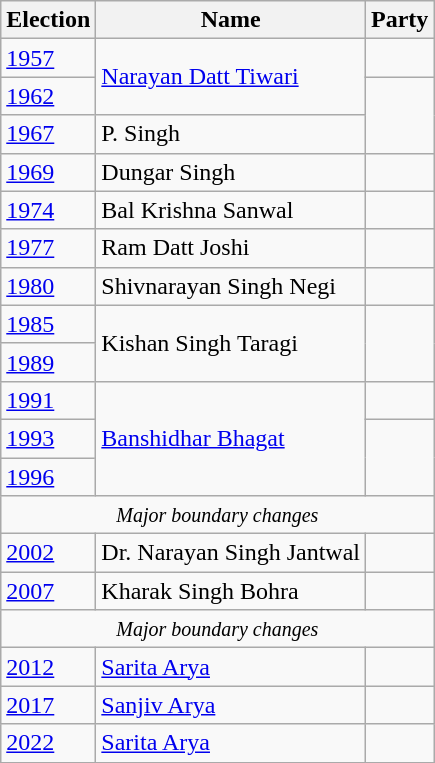<table class="wikitable sortable">
<tr>
<th>Election</th>
<th>Name</th>
<th colspan=2>Party</th>
</tr>
<tr>
<td><a href='#'>1957</a></td>
<td rowspan="2"><a href='#'>Narayan Datt Tiwari</a></td>
<td></td>
</tr>
<tr>
<td><a href='#'>1962</a></td>
</tr>
<tr>
<td><a href='#'>1967</a></td>
<td>P. Singh</td>
</tr>
<tr>
<td><a href='#'>1969</a></td>
<td>Dungar Singh</td>
<td></td>
</tr>
<tr>
<td><a href='#'>1974</a></td>
<td>Bal Krishna Sanwal</td>
</tr>
<tr>
<td><a href='#'>1977</a></td>
<td>Ram Datt Joshi</td>
<td></td>
</tr>
<tr>
<td><a href='#'>1980</a></td>
<td>Shivnarayan Singh Negi</td>
<td></td>
</tr>
<tr>
<td><a href='#'>1985</a></td>
<td rowspan="2">Kishan Singh Taragi</td>
</tr>
<tr>
<td><a href='#'>1989</a></td>
</tr>
<tr>
<td><a href='#'>1991</a></td>
<td rowspan="3"><a href='#'>Banshidhar Bhagat</a></td>
<td></td>
</tr>
<tr>
<td><a href='#'>1993</a></td>
</tr>
<tr>
<td><a href='#'>1996</a></td>
</tr>
<tr>
<td colspan=4 align=center><small><em>Major boundary changes</em></small></td>
</tr>
<tr>
<td><a href='#'>2002</a></td>
<td>Dr. Narayan Singh Jantwal</td>
<td></td>
</tr>
<tr>
<td><a href='#'>2007</a></td>
<td>Kharak Singh Bohra</td>
<td></td>
</tr>
<tr>
<td colspan=4 align=center><small><em>Major boundary changes</em></small></td>
</tr>
<tr>
<td><a href='#'>2012</a></td>
<td><a href='#'>Sarita Arya</a></td>
<td></td>
</tr>
<tr>
<td><a href='#'>2017</a></td>
<td><a href='#'>Sanjiv Arya</a></td>
<td></td>
</tr>
<tr>
<td><a href='#'>2022</a></td>
<td><a href='#'>Sarita Arya</a></td>
</tr>
</table>
